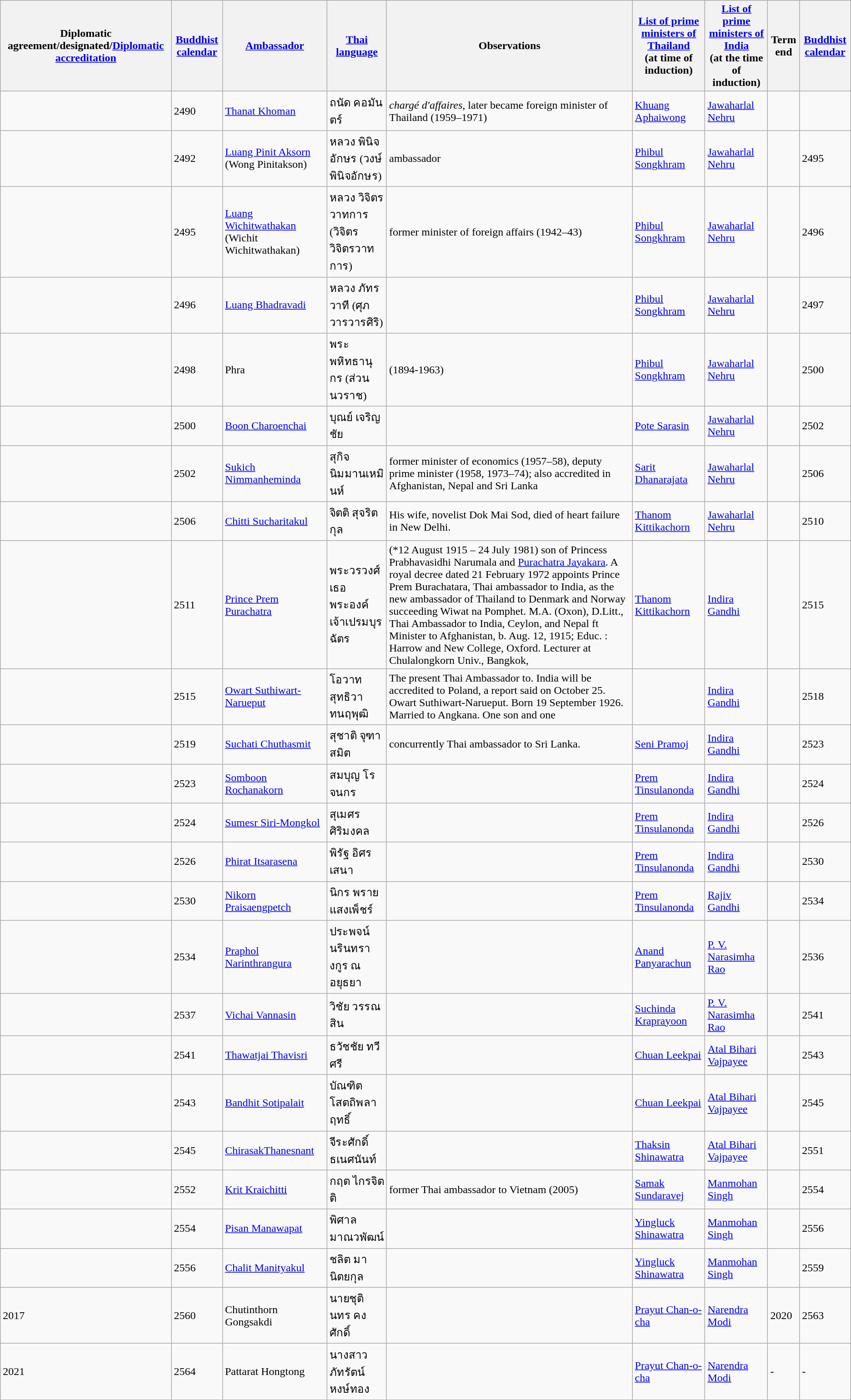<table class="wikitable sortable">
<tr>
<th>Diplomatic agreement/designated/<a href='#'>Diplomatic accreditation</a></th>
<th><a href='#'>Buddhist calendar</a></th>
<th><a href='#'>Ambassador</a></th>
<th><a href='#'>Thai language</a></th>
<th>Observations</th>
<th><a href='#'>List of prime ministers of Thailand</a><br>(at time of induction)</th>
<th><a href='#'>List of prime ministers of India</a><br>(at the time of induction)</th>
<th>Term end</th>
<th><a href='#'>Buddhist calendar</a></th>
</tr>
<tr>
<td></td>
<td>2490</td>
<td><a href='#'>Thanat Khoman</a></td>
<td>ถนัด คอมันตร์</td>
<td><em>chargé d'affaires</em>, later became foreign minister of Thailand (1959–1971)</td>
<td><a href='#'>Khuang Aphaiwong</a></td>
<td><a href='#'>Jawaharlal Nehru</a></td>
<td></td>
<td></td>
</tr>
<tr>
<td></td>
<td>2492</td>
<td><a href='#'>Luang Pinit Aksorn</a> (Wong Pinitakson)</td>
<td>หลวง พินิจอักษร (วงษ์ พินิจอักษร)</td>
<td>ambassador</td>
<td><a href='#'>Phibul Songkhram</a></td>
<td><a href='#'>Jawaharlal Nehru</a></td>
<td></td>
<td>2495</td>
</tr>
<tr>
<td></td>
<td>2495</td>
<td><a href='#'>Luang Wichitwathakan</a> (Wichit Wichitwathakan)</td>
<td>หลวง วิจิตรวาทการ (วิจิตร วิจิตรวาทการ)</td>
<td>former minister of foreign affairs (1942–43)</td>
<td><a href='#'>Phibul Songkhram</a></td>
<td><a href='#'>Jawaharlal Nehru</a></td>
<td></td>
<td>2496</td>
</tr>
<tr>
<td></td>
<td>2496</td>
<td><a href='#'>Luang Bhadravadi</a></td>
<td>หลวง ภัทรวาที (ศุภ วารวารศิริ)</td>
<td></td>
<td><a href='#'>Phibul Songkhram</a></td>
<td><a href='#'>Jawaharlal Nehru</a></td>
<td></td>
<td>2497</td>
</tr>
<tr>
<td></td>
<td>2498</td>
<td>Phra </td>
<td>พระ พหิทธานุกร (ส่วน นวราช)</td>
<td>(1894-1963)</td>
<td><a href='#'>Phibul Songkhram</a></td>
<td><a href='#'>Jawaharlal Nehru</a></td>
<td></td>
<td>2500</td>
</tr>
<tr>
<td></td>
<td>2500</td>
<td><a href='#'>Boon Charoenchai</a></td>
<td>บุณย์ เจริญชัย</td>
<td></td>
<td><a href='#'>Pote Sarasin</a></td>
<td><a href='#'>Jawaharlal Nehru</a></td>
<td></td>
<td>2502</td>
</tr>
<tr>
<td></td>
<td>2502</td>
<td><a href='#'>Sukich Nimmanheminda</a></td>
<td>สุกิจ นิมมานเหมินห์</td>
<td>former minister of economics (1957–58), deputy prime minister (1958, 1973–74); also accredited in Afghanistan, Nepal and Sri Lanka</td>
<td><a href='#'>Sarit Dhanarajata</a></td>
<td><a href='#'>Jawaharlal Nehru</a></td>
<td></td>
<td>2506</td>
</tr>
<tr>
<td></td>
<td>2506</td>
<td><a href='#'>Chitti Sucharitakul</a></td>
<td>จิตติ สุจริตกุล</td>
<td>His wife, novelist Dok Mai Sod, died of heart failure in New Delhi.</td>
<td><a href='#'>Thanom Kittikachorn</a></td>
<td><a href='#'>Jawaharlal Nehru</a></td>
<td></td>
<td>2510</td>
</tr>
<tr>
<td></td>
<td>2511</td>
<td><a href='#'>Prince Prem Purachatra</a></td>
<td>พระวรวงศ์เธอ พระองค์เจ้าเปรมบุรฉัตร</td>
<td>(*12 August 1915 – 24 July 1981) son of  Princess Prabhavasidhi Narumala and <a href='#'>Purachatra Jayakara</a>. A royal decree dated 21 February 1972 appoints Prince Prem Burachatara, Thai ambassador to India, as the new ambassador of Thailand to Denmark and Norway succeeding Wiwat na Pomphet.  M.A. (Oxon), D.Litt., Thai Ambassador to India, Ceylon, and Nepal ft Minister to Afghanistan, b. Aug. 12, 1915; Educ. : Harrow and New College, Oxford. Lecturer at Chulalongkorn Univ., Bangkok,</td>
<td><a href='#'>Thanom Kittikachorn</a></td>
<td><a href='#'>Indira Gandhi</a></td>
<td></td>
<td>2515</td>
</tr>
<tr>
<td></td>
<td>2515</td>
<td><a href='#'>Owart Suthiwart-Narueput</a></td>
<td>โอวาท สุทธิวาทนฤพุฒิ</td>
<td>The present Thai Ambassador to. India will be accredited to Poland, a report said on October 25. Owart Suthiwart-Narueput. Born 19 September 1926. Married to Angkana. One son and one</td>
<td></td>
<td><a href='#'>Indira Gandhi</a></td>
<td></td>
<td>2518</td>
</tr>
<tr>
<td></td>
<td>2519</td>
<td><a href='#'>Suchati Chuthasmit</a></td>
<td>สุชาติ จุฑาสมิต</td>
<td>concurrently Thai ambassador to Sri Lanka.</td>
<td><a href='#'>Seni Pramoj</a></td>
<td><a href='#'>Indira Gandhi</a></td>
<td></td>
<td>2523</td>
</tr>
<tr>
<td></td>
<td>2523</td>
<td><a href='#'>Somboon Rochanakorn</a></td>
<td>สมบุญ โรจนกร</td>
<td></td>
<td><a href='#'>Prem Tinsulanonda</a></td>
<td><a href='#'>Indira Gandhi</a></td>
<td></td>
<td>2524</td>
</tr>
<tr>
<td></td>
<td>2524</td>
<td><a href='#'>Sumesr Siri-Mongkol</a></td>
<td>สุเมศร ศิริมงคล</td>
<td></td>
<td><a href='#'>Prem Tinsulanonda</a></td>
<td><a href='#'>Indira Gandhi</a></td>
<td></td>
<td>2526</td>
</tr>
<tr>
<td></td>
<td>2526</td>
<td><a href='#'>Phirat Itsarasena</a></td>
<td>พิรัฐ อิศรเสนา</td>
<td></td>
<td><a href='#'>Prem Tinsulanonda</a></td>
<td><a href='#'>Indira Gandhi</a></td>
<td></td>
<td>2530</td>
</tr>
<tr>
<td></td>
<td>2530</td>
<td><a href='#'>Nikorn Praisaengpetch</a></td>
<td>นิกร พรายแสงเพ็ชร์</td>
<td></td>
<td><a href='#'>Prem Tinsulanonda</a></td>
<td><a href='#'>Rajiv Gandhi</a></td>
<td></td>
<td>2534</td>
</tr>
<tr>
<td></td>
<td>2534</td>
<td><a href='#'>Praphol Narinthrangura</a></td>
<td>ประพจน์ นรินทรางกูร ณ อยุธยา</td>
<td></td>
<td><a href='#'>Anand Panyarachun</a></td>
<td><a href='#'>P. V. Narasimha Rao</a></td>
<td></td>
<td>2536</td>
</tr>
<tr>
<td></td>
<td>2537</td>
<td><a href='#'>Vichai Vannasin</a></td>
<td>วิชัย วรรณสิน</td>
<td></td>
<td><a href='#'>Suchinda Kraprayoon</a></td>
<td><a href='#'>P. V. Narasimha Rao</a></td>
<td></td>
<td>2541</td>
</tr>
<tr>
<td></td>
<td>2541</td>
<td><a href='#'>Thawatjai Thavisri</a></td>
<td>ธวัชชัย ทวีศรี</td>
<td></td>
<td><a href='#'>Chuan Leekpai</a></td>
<td><a href='#'>Atal Bihari Vajpayee</a></td>
<td></td>
<td>2543</td>
</tr>
<tr>
<td></td>
<td>2543</td>
<td><a href='#'>Bandhit Sotipalait</a></td>
<td>บัณฑิต โสตถิพลาฤทธิ์</td>
<td></td>
<td><a href='#'>Chuan Leekpai</a></td>
<td><a href='#'>Atal Bihari Vajpayee</a></td>
<td></td>
<td>2545</td>
</tr>
<tr>
<td></td>
<td>2545</td>
<td><a href='#'>ChirasakThanesnant</a></td>
<td>จีระศักดิ์ ธเนศนันท์</td>
<td></td>
<td><a href='#'>Thaksin Shinawatra</a></td>
<td><a href='#'>Atal Bihari Vajpayee</a></td>
<td></td>
<td>2551</td>
</tr>
<tr>
<td></td>
<td>2552</td>
<td><a href='#'>Krit Kraichitti</a></td>
<td>กฤต ไกรจิตติ</td>
<td>former Thai ambassador to Vietnam (2005)</td>
<td><a href='#'>Samak Sundaravej </a></td>
<td><a href='#'>Manmohan Singh</a></td>
<td></td>
<td>2554</td>
</tr>
<tr>
<td></td>
<td>2554</td>
<td><a href='#'>Pisan Manawapat</a></td>
<td>พิศาล มาณวพัฒน์</td>
<td></td>
<td><a href='#'>Yingluck Shinawatra </a></td>
<td><a href='#'>Manmohan Singh</a></td>
<td></td>
<td>2556</td>
</tr>
<tr>
<td></td>
<td>2556</td>
<td><a href='#'>Chalit Manityakul</a></td>
<td>ชลิต มานิตยกุล</td>
<td></td>
<td><a href='#'>Yingluck Shinawatra </a></td>
<td><a href='#'>Manmohan Singh</a></td>
<td></td>
<td>2559</td>
</tr>
<tr>
<td>2017</td>
<td>2560</td>
<td>Chutinthorn Gongsakdi</td>
<td>นายชุตินทร คงศักดิ์</td>
<td></td>
<td><a href='#'>Prayut Chan-o-cha</a></td>
<td><a href='#'>Narendra Modi</a></td>
<td>2020</td>
<td>2563</td>
</tr>
<tr>
<td>2021</td>
<td>2564</td>
<td>Pattarat Hongtong</td>
<td>นางสาวภัทรัตน์ หงษ์ทอง</td>
<td></td>
<td><a href='#'>Prayut Chan-o-cha</a></td>
<td><a href='#'>Narendra Modi</a></td>
<td>-</td>
<td>-</td>
</tr>
</table>
